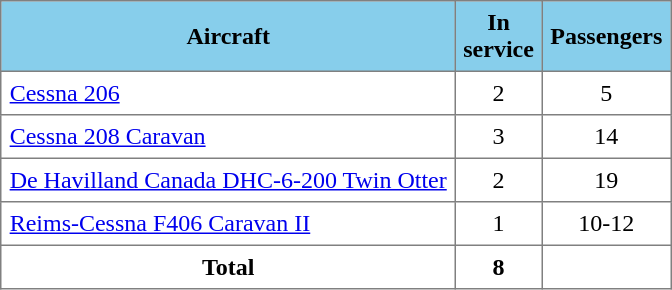<table class="toccolours" border="1" cellpadding="5" style="border-collapse:collapse;margin:1em auto;">
<tr style="background:skyblue;">
<th>Aircraft</th>
<th>In <br> service</th>
<th>Passengers</th>
</tr>
<tr>
<td><a href='#'>Cessna 206</a></td>
<td align=center>2</td>
<td align=center>5</td>
</tr>
<tr>
<td><a href='#'>Cessna 208 Caravan</a></td>
<td align=center>3</td>
<td align=center>14</td>
</tr>
<tr>
<td><a href='#'>De Havilland Canada DHC-6-200 Twin Otter</a></td>
<td align=center>2</td>
<td align=center>19</td>
</tr>
<tr>
<td><a href='#'>Reims-Cessna F406 Caravan II</a></td>
<td align=center>1</td>
<td align=center>10-12</td>
</tr>
<tr>
<th>Total</th>
<th>8</th>
<td colspan=2></td>
</tr>
</table>
